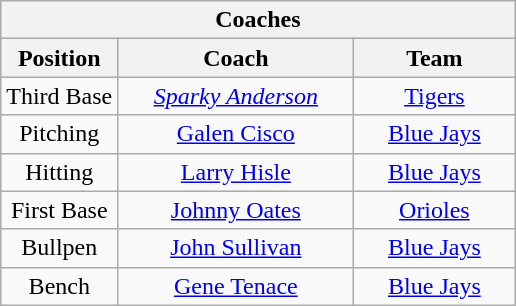<table class="wikitable" style="font-size: 100%; text-align:center;">
<tr>
<th colspan="3">Coaches</th>
</tr>
<tr>
<th>Position</th>
<th width="150">Coach</th>
<th width="100">Team</th>
</tr>
<tr>
<td>Third Base</td>
<td><em><a href='#'>Sparky Anderson</a></em></td>
<td><a href='#'>Tigers</a></td>
</tr>
<tr>
<td>Pitching</td>
<td><a href='#'>Galen Cisco</a></td>
<td><a href='#'>Blue Jays</a></td>
</tr>
<tr>
<td>Hitting</td>
<td><a href='#'>Larry Hisle</a></td>
<td><a href='#'>Blue Jays</a></td>
</tr>
<tr>
<td>First Base</td>
<td><a href='#'>Johnny Oates</a></td>
<td><a href='#'>Orioles</a></td>
</tr>
<tr>
<td>Bullpen</td>
<td><a href='#'>John Sullivan</a></td>
<td><a href='#'>Blue Jays</a></td>
</tr>
<tr>
<td>Bench</td>
<td><a href='#'>Gene Tenace</a></td>
<td><a href='#'>Blue Jays</a></td>
</tr>
</table>
